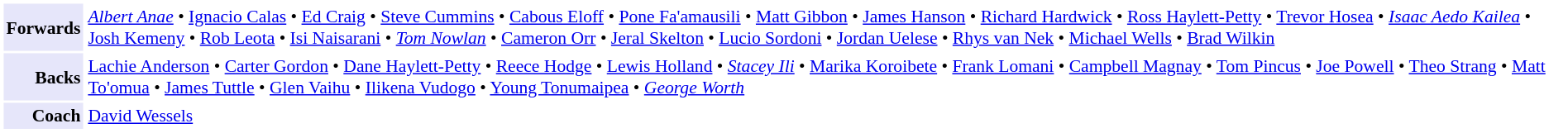<table cellpadding="2" style="border: 1px solid white; font-size:90%">
<tr>
<td style="text-align:right;" bgcolor="lavender"><strong>Forwards</strong></td>
<td style="text-align:left;"><em><a href='#'>Albert Anae</a></em> • <a href='#'>Ignacio Calas</a> • <a href='#'>Ed Craig</a> • <a href='#'>Steve Cummins</a> • <a href='#'>Cabous Eloff</a> • <a href='#'>Pone Fa'amausili</a> • <a href='#'>Matt Gibbon</a> • <a href='#'>James Hanson</a> • <a href='#'>Richard Hardwick</a> • <a href='#'>Ross Haylett-Petty</a> • <a href='#'>Trevor Hosea</a> • <em><a href='#'>Isaac Aedo Kailea</a></em> • <a href='#'>Josh Kemeny</a> • <a href='#'>Rob Leota</a> • <a href='#'>Isi Naisarani</a> • <em><a href='#'>Tom Nowlan</a></em> • <a href='#'>Cameron Orr</a> • <a href='#'>Jeral Skelton</a> • <a href='#'>Lucio Sordoni</a> • <a href='#'>Jordan Uelese</a> • <a href='#'>Rhys van Nek</a> • <a href='#'>Michael Wells</a> • <a href='#'>Brad Wilkin</a></td>
</tr>
<tr>
<td style="text-align:right;" bgcolor="lavender"><strong>Backs</strong></td>
<td style="text-align:left;"><a href='#'>Lachie Anderson</a> • <a href='#'>Carter Gordon</a> • <a href='#'>Dane Haylett-Petty</a> • <a href='#'>Reece Hodge</a> • <a href='#'>Lewis Holland</a> • <em><a href='#'>Stacey Ili</a></em> • <a href='#'>Marika Koroibete</a> • <a href='#'>Frank Lomani</a> • <a href='#'>Campbell Magnay</a> • <a href='#'>Tom Pincus</a> • <a href='#'>Joe Powell</a> • <a href='#'>Theo Strang</a> • <a href='#'>Matt To'omua</a> • <a href='#'>James Tuttle</a> • <a href='#'>Glen Vaihu</a> • <a href='#'>Ilikena Vudogo</a> • <a href='#'>Young Tonumaipea</a> • <em><a href='#'>George Worth</a></em></td>
</tr>
<tr>
<td style="text-align:right;" bgcolor="lavender"><strong>Coach</strong></td>
<td style="text-align:left;"><a href='#'>David Wessels</a></td>
</tr>
</table>
